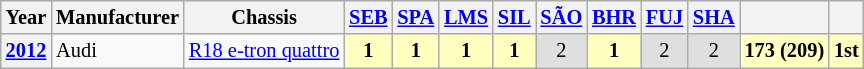<table class="wikitable" style="font-size: 85%; text-align:center">
<tr valign="top">
<th valign="middle">Year</th>
<th valign="middle">Manufacturer</th>
<th valign="middle">Chassis</th>
<th><a href='#'>SEB</a><br></th>
<th><a href='#'>SPA</a><br></th>
<th><a href='#'>LMS</a><br></th>
<th><a href='#'>SIL</a><br></th>
<th><a href='#'>SÃO</a><br></th>
<th><a href='#'>BHR</a><br></th>
<th><a href='#'>FUJ</a><br></th>
<th><a href='#'>SHA</a><br></th>
<th valign="middle"></th>
<th valign="middle"></th>
</tr>
<tr>
<th><a href='#'>2012</a></th>
<td align="left"> Audi</td>
<td><a href='#'>R18 e-tron quattro</a></td>
<td style="background:#FFFFBF;"><strong>1</strong></td>
<td style="background:#FFFFBF;"><strong>1</strong></td>
<td style="background:#FFFFBF;"><strong>1</strong></td>
<td style="background:#FFFFBF;"><strong>1</strong></td>
<td style="background:#DFDFDF;">2</td>
<td style="background:#FFFFBF;"><strong>1</strong></td>
<td style="background:#DFDFDF;">2</td>
<td style="background:#DFDFDF;">2</td>
<td style="background:#FFFFBF;"><strong>173 (209)</strong></td>
<td style="background:#FFFFBF;"><strong>1st</strong></td>
</tr>
</table>
